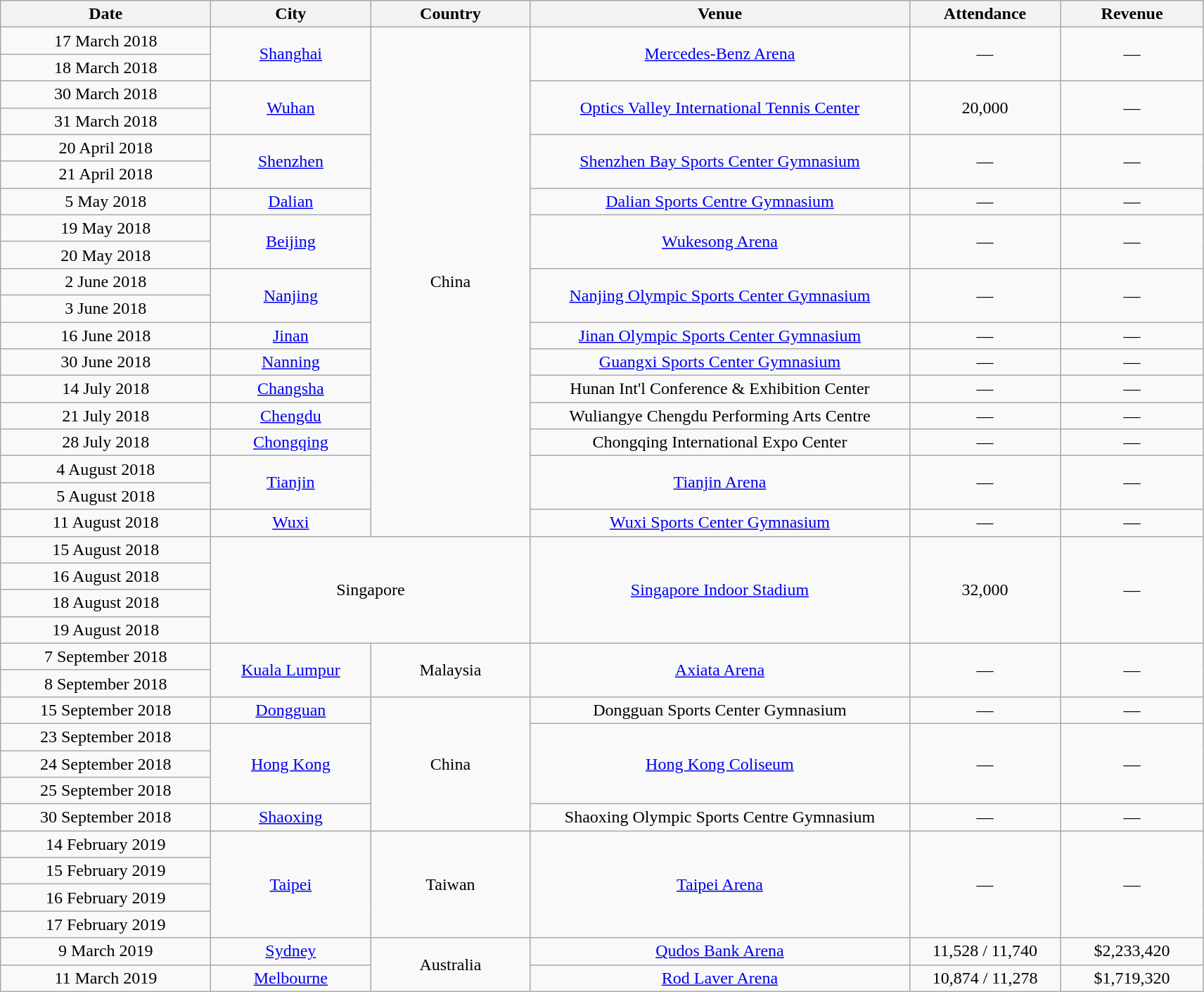<table class="wikitable plainrowheaders" style="text-align:center;">
<tr>
<th scope="col" style="width:12em;">Date</th>
<th scope="col" style="width:9em;">City</th>
<th scope="col" style="width:9em;">Country</th>
<th scope="col" style="width:22em;">Venue</th>
<th scope="col" style="width:8.5em;">Attendance</th>
<th scope="col" style="width:8em;">Revenue</th>
</tr>
<tr>
<td>17 March 2018</td>
<td rowspan="2"><a href='#'>Shanghai</a></td>
<td rowspan="19">China</td>
<td rowspan="2"><a href='#'>Mercedes-Benz Arena</a></td>
<td rowspan="2">—</td>
<td rowspan="2">—</td>
</tr>
<tr>
<td>18 March 2018</td>
</tr>
<tr>
<td>30 March 2018</td>
<td rowspan="2"><a href='#'>Wuhan</a></td>
<td rowspan="2"><a href='#'>Optics Valley International Tennis Center</a></td>
<td rowspan="2">20,000</td>
<td rowspan="2">—</td>
</tr>
<tr>
<td>31 March 2018</td>
</tr>
<tr>
<td>20 April 2018</td>
<td rowspan="2"><a href='#'>Shenzhen</a></td>
<td rowspan="2"><a href='#'>Shenzhen Bay Sports Center Gymnasium</a></td>
<td rowspan="2">—</td>
<td rowspan="2">—</td>
</tr>
<tr>
<td>21 April 2018</td>
</tr>
<tr>
<td>5 May 2018</td>
<td><a href='#'>Dalian</a></td>
<td><a href='#'>Dalian Sports Centre Gymnasium</a></td>
<td>—</td>
<td>—</td>
</tr>
<tr>
<td>19 May 2018</td>
<td rowspan="2"><a href='#'>Beijing</a></td>
<td rowspan="2"><a href='#'>Wukesong Arena</a></td>
<td rowspan="2">—</td>
<td rowspan="2">—</td>
</tr>
<tr>
<td>20 May 2018</td>
</tr>
<tr>
<td>2 June 2018</td>
<td rowspan="2"><a href='#'>Nanjing</a></td>
<td rowspan="2"><a href='#'>Nanjing Olympic Sports Center Gymnasium</a></td>
<td rowspan="2">—</td>
<td rowspan="2">—</td>
</tr>
<tr>
<td>3 June 2018</td>
</tr>
<tr>
<td>16 June 2018</td>
<td><a href='#'>Jinan</a></td>
<td><a href='#'>Jinan Olympic Sports Center Gymnasium</a></td>
<td>—</td>
<td>—</td>
</tr>
<tr>
<td>30 June 2018</td>
<td><a href='#'>Nanning</a></td>
<td><a href='#'>Guangxi Sports Center Gymnasium</a></td>
<td>—</td>
<td>—</td>
</tr>
<tr>
<td>14 July 2018</td>
<td><a href='#'>Changsha</a></td>
<td>Hunan Int'l Conference & Exhibition Center</td>
<td>—</td>
<td>—</td>
</tr>
<tr>
<td>21 July 2018</td>
<td><a href='#'>Chengdu</a></td>
<td>Wuliangye Chengdu Performing Arts Centre</td>
<td>—</td>
<td>—</td>
</tr>
<tr>
<td>28 July 2018</td>
<td><a href='#'>Chongqing</a></td>
<td>Chongqing International Expo Center</td>
<td>—</td>
<td>—</td>
</tr>
<tr>
<td>4 August 2018</td>
<td rowspan="2"><a href='#'>Tianjin</a></td>
<td rowspan="2"><a href='#'>Tianjin Arena</a></td>
<td rowspan="2">—</td>
<td rowspan="2">—</td>
</tr>
<tr>
<td>5 August 2018</td>
</tr>
<tr>
<td>11 August 2018</td>
<td><a href='#'>Wuxi</a></td>
<td><a href='#'>Wuxi Sports Center Gymnasium</a></td>
<td>—</td>
<td>—</td>
</tr>
<tr>
<td>15 August 2018</td>
<td rowspan="4" colspan="2">Singapore</td>
<td rowspan="4"><a href='#'>Singapore Indoor Stadium</a></td>
<td rowspan="4">32,000</td>
<td rowspan="4">—</td>
</tr>
<tr>
<td>16 August 2018</td>
</tr>
<tr>
<td>18 August 2018</td>
</tr>
<tr>
<td>19 August 2018</td>
</tr>
<tr>
<td>7 September 2018</td>
<td rowspan="2"><a href='#'>Kuala Lumpur</a></td>
<td rowspan="2">Malaysia</td>
<td rowspan="2"><a href='#'>Axiata Arena</a></td>
<td rowspan="2">—</td>
<td rowspan="2">—</td>
</tr>
<tr>
<td>8 September 2018</td>
</tr>
<tr>
<td>15 September 2018</td>
<td><a href='#'>Dongguan</a></td>
<td rowspan="5">China</td>
<td>Dongguan Sports Center Gymnasium</td>
<td>—</td>
<td>—</td>
</tr>
<tr>
<td>23 September 2018</td>
<td rowspan="3"><a href='#'>Hong Kong</a></td>
<td rowspan="3"><a href='#'>Hong Kong Coliseum</a></td>
<td rowspan="3">—</td>
<td rowspan="3">—</td>
</tr>
<tr>
<td>24 September 2018</td>
</tr>
<tr>
<td>25 September 2018</td>
</tr>
<tr>
<td>30 September 2018</td>
<td><a href='#'>Shaoxing</a></td>
<td>Shaoxing Olympic Sports Centre Gymnasium</td>
<td>—</td>
<td>—</td>
</tr>
<tr>
<td>14 February 2019</td>
<td rowspan="4"><a href='#'>Taipei</a></td>
<td rowspan="4">Taiwan</td>
<td rowspan="4"><a href='#'>Taipei Arena</a></td>
<td rowspan="4">—</td>
<td rowspan="4">—</td>
</tr>
<tr>
<td>15 February 2019</td>
</tr>
<tr>
<td>16 February 2019</td>
</tr>
<tr>
<td>17 February 2019</td>
</tr>
<tr>
<td>9 March 2019</td>
<td><a href='#'>Sydney</a></td>
<td rowspan="2">Australia</td>
<td><a href='#'>Qudos Bank Arena</a></td>
<td>11,528 / 11,740</td>
<td>$2,233,420</td>
</tr>
<tr>
<td>11 March 2019</td>
<td><a href='#'>Melbourne</a></td>
<td><a href='#'>Rod Laver Arena</a></td>
<td>10,874 / 11,278</td>
<td>$1,719,320</td>
</tr>
</table>
